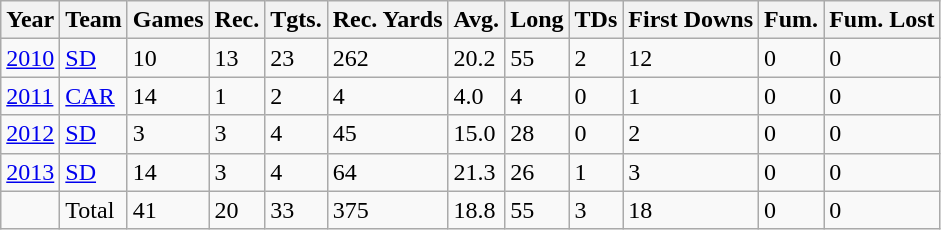<table class="wikitable">
<tr>
<th>Year</th>
<th>Team</th>
<th>Games</th>
<th>Rec.</th>
<th>Tgts.</th>
<th>Rec. Yards</th>
<th>Avg.</th>
<th>Long</th>
<th>TDs</th>
<th>First Downs</th>
<th>Fum.</th>
<th>Fum. Lost</th>
</tr>
<tr>
<td><a href='#'>2010</a></td>
<td><a href='#'>SD</a></td>
<td>10</td>
<td>13</td>
<td>23</td>
<td>262</td>
<td>20.2</td>
<td>55</td>
<td>2</td>
<td>12</td>
<td>0</td>
<td>0</td>
</tr>
<tr>
<td><a href='#'>2011</a></td>
<td><a href='#'>CAR</a></td>
<td>14</td>
<td>1</td>
<td>2</td>
<td>4</td>
<td>4.0</td>
<td>4</td>
<td>0</td>
<td>1</td>
<td>0</td>
<td>0</td>
</tr>
<tr>
<td><a href='#'>2012</a></td>
<td><a href='#'>SD</a></td>
<td>3</td>
<td>3</td>
<td>4</td>
<td>45</td>
<td>15.0</td>
<td>28</td>
<td>0</td>
<td>2</td>
<td>0</td>
<td>0</td>
</tr>
<tr>
<td><a href='#'>2013</a></td>
<td><a href='#'>SD</a></td>
<td>14</td>
<td>3</td>
<td>4</td>
<td>64</td>
<td>21.3</td>
<td>26</td>
<td>1</td>
<td>3</td>
<td>0</td>
<td>0</td>
</tr>
<tr>
<td></td>
<td>Total</td>
<td>41</td>
<td>20</td>
<td>33</td>
<td>375</td>
<td>18.8</td>
<td>55</td>
<td>3</td>
<td>18</td>
<td>0</td>
<td>0</td>
</tr>
</table>
